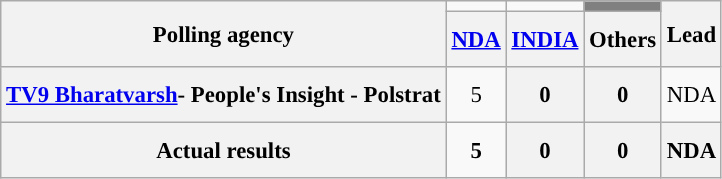<table class="wikitable" style="text-align:center;font-size:95%;line-height:30px;">
<tr>
<th rowspan="2" class="wikitable">Polling agency</th>
<td></td>
<td></td>
<td style="background:grey;"></td>
<th rowspan="2">Lead</th>
</tr>
<tr>
<th class="wikitable"><a href='#'>NDA</a></th>
<th class="wikitable"><a href='#'>INDIA</a></th>
<th class="wikitable">Others</th>
</tr>
<tr>
<th><a href='#'>TV9 Bharatvarsh</a>- People's Insight - Polstrat</th>
<td>5</td>
<th>0</th>
<th>0</th>
<td>NDA</td>
</tr>
<tr>
<th>Actual results</th>
<td><strong>5</strong></td>
<th>0</th>
<th>0</th>
<th style="background:"><strong>NDA</strong></th>
</tr>
</table>
